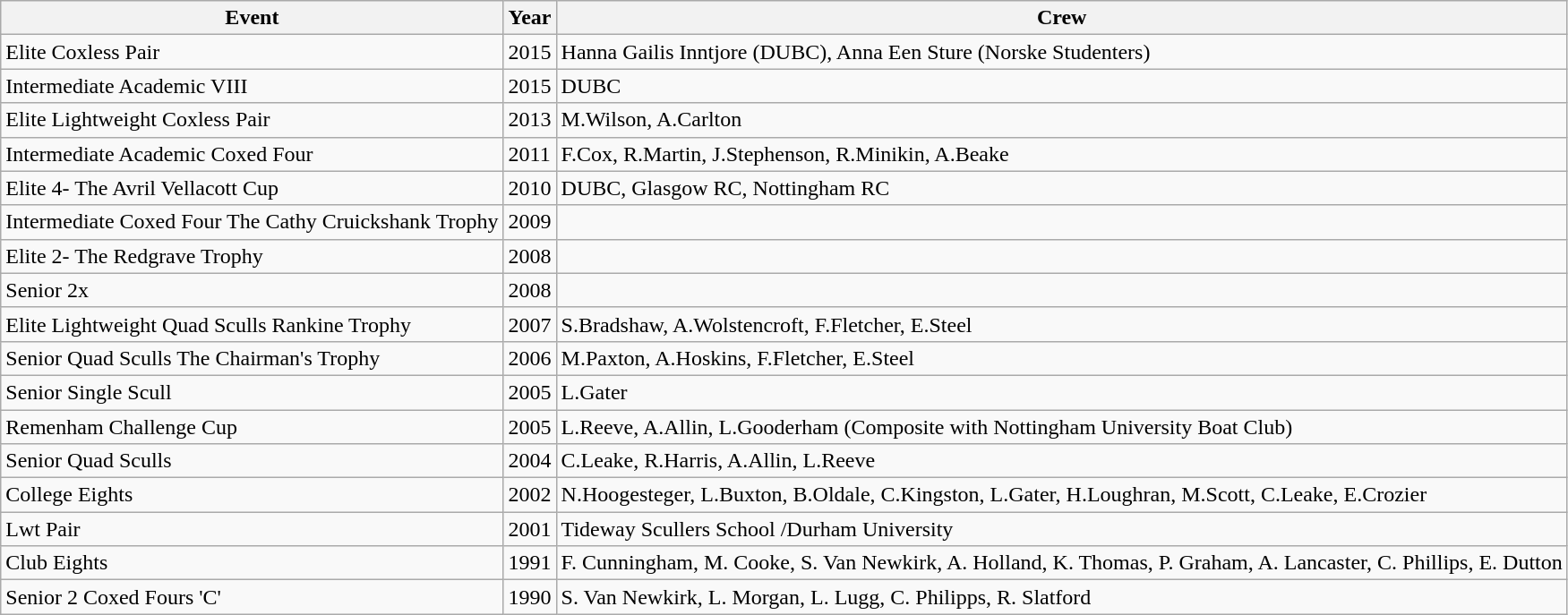<table class="wikitable">
<tr>
<th>Event</th>
<th>Year</th>
<th>Crew</th>
</tr>
<tr>
<td>Elite Coxless Pair</td>
<td>2015</td>
<td>Hanna Gailis Inntjore (DUBC), Anna Een Sture (Norske Studenters)</td>
</tr>
<tr>
<td>Intermediate Academic VIII</td>
<td>2015</td>
<td>DUBC</td>
</tr>
<tr>
<td>Elite Lightweight Coxless Pair</td>
<td>2013</td>
<td>M.Wilson, A.Carlton</td>
</tr>
<tr>
<td>Intermediate Academic Coxed Four</td>
<td>2011</td>
<td>F.Cox, R.Martin, J.Stephenson, R.Minikin, A.Beake</td>
</tr>
<tr>
<td>Elite 4- The Avril Vellacott Cup</td>
<td>2010</td>
<td>DUBC, Glasgow RC, Nottingham RC</td>
</tr>
<tr>
<td>Intermediate Coxed Four The Cathy Cruickshank Trophy</td>
<td>2009</td>
<td></td>
</tr>
<tr>
<td>Elite 2- The Redgrave Trophy</td>
<td>2008</td>
<td></td>
</tr>
<tr>
<td>Senior 2x</td>
<td>2008</td>
<td></td>
</tr>
<tr>
<td>Elite Lightweight Quad Sculls Rankine Trophy</td>
<td>2007</td>
<td>S.Bradshaw, A.Wolstencroft, F.Fletcher, E.Steel</td>
</tr>
<tr>
<td>Senior Quad Sculls The Chairman's Trophy</td>
<td>2006</td>
<td>M.Paxton, A.Hoskins, F.Fletcher, E.Steel</td>
</tr>
<tr>
<td>Senior Single Scull</td>
<td>2005</td>
<td>L.Gater</td>
</tr>
<tr>
<td>Remenham Challenge Cup</td>
<td>2005</td>
<td>L.Reeve, A.Allin, L.Gooderham (Composite with Nottingham University Boat Club)</td>
</tr>
<tr>
<td>Senior Quad Sculls</td>
<td>2004</td>
<td>C.Leake, R.Harris, A.Allin, L.Reeve</td>
</tr>
<tr>
<td>College Eights</td>
<td>2002</td>
<td>N.Hoogesteger, L.Buxton, B.Oldale, C.Kingston, L.Gater, H.Loughran, M.Scott, C.Leake, E.Crozier</td>
</tr>
<tr>
<td>Lwt Pair</td>
<td>2001</td>
<td>Tideway Scullers School /Durham University</td>
</tr>
<tr>
<td>Club Eights</td>
<td>1991</td>
<td>F. Cunningham, M. Cooke, S. Van Newkirk, A. Holland, K. Thomas, P. Graham, A. Lancaster, C. Phillips, E. Dutton</td>
</tr>
<tr>
<td>Senior 2 Coxed Fours 'C'</td>
<td>1990</td>
<td>S. Van Newkirk, L. Morgan, L. Lugg, C. Philipps, R. Slatford</td>
</tr>
</table>
